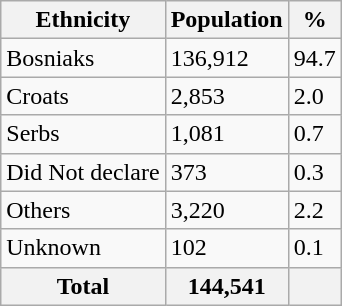<table class="wikitable">
<tr>
<th>Ethnicity</th>
<th>Population</th>
<th>%</th>
</tr>
<tr>
<td>Bosniaks</td>
<td>136,912</td>
<td>94.7</td>
</tr>
<tr>
<td>Croats</td>
<td>2,853</td>
<td>2.0</td>
</tr>
<tr>
<td>Serbs</td>
<td>1,081</td>
<td>0.7</td>
</tr>
<tr>
<td>Did Not declare</td>
<td>373</td>
<td>0.3</td>
</tr>
<tr>
<td>Others</td>
<td>3,220</td>
<td>2.2</td>
</tr>
<tr>
<td>Unknown</td>
<td>102</td>
<td>0.1</td>
</tr>
<tr>
<th>Total</th>
<th>144,541</th>
<th></th>
</tr>
</table>
